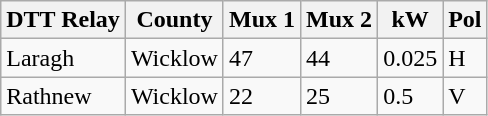<table class="wikitable sortable">
<tr>
<th>DTT Relay</th>
<th>County</th>
<th>Mux 1</th>
<th>Mux 2</th>
<th>kW</th>
<th>Pol</th>
</tr>
<tr>
<td>Laragh</td>
<td>Wicklow</td>
<td>47</td>
<td>44</td>
<td>0.025</td>
<td>H</td>
</tr>
<tr>
<td>Rathnew</td>
<td>Wicklow</td>
<td>22</td>
<td>25</td>
<td>0.5</td>
<td>V</td>
</tr>
</table>
